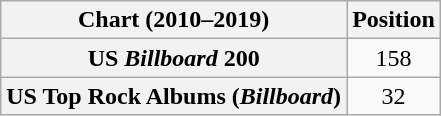<table class="wikitable sortable plainrowheaders" style="text-align:center">
<tr>
<th scope="col">Chart (2010–2019)</th>
<th scope="col">Position</th>
</tr>
<tr>
<th scope="row">US <em>Billboard</em> 200</th>
<td>158</td>
</tr>
<tr>
<th scope="row">US Top Rock Albums (<em>Billboard</em>)</th>
<td>32</td>
</tr>
</table>
